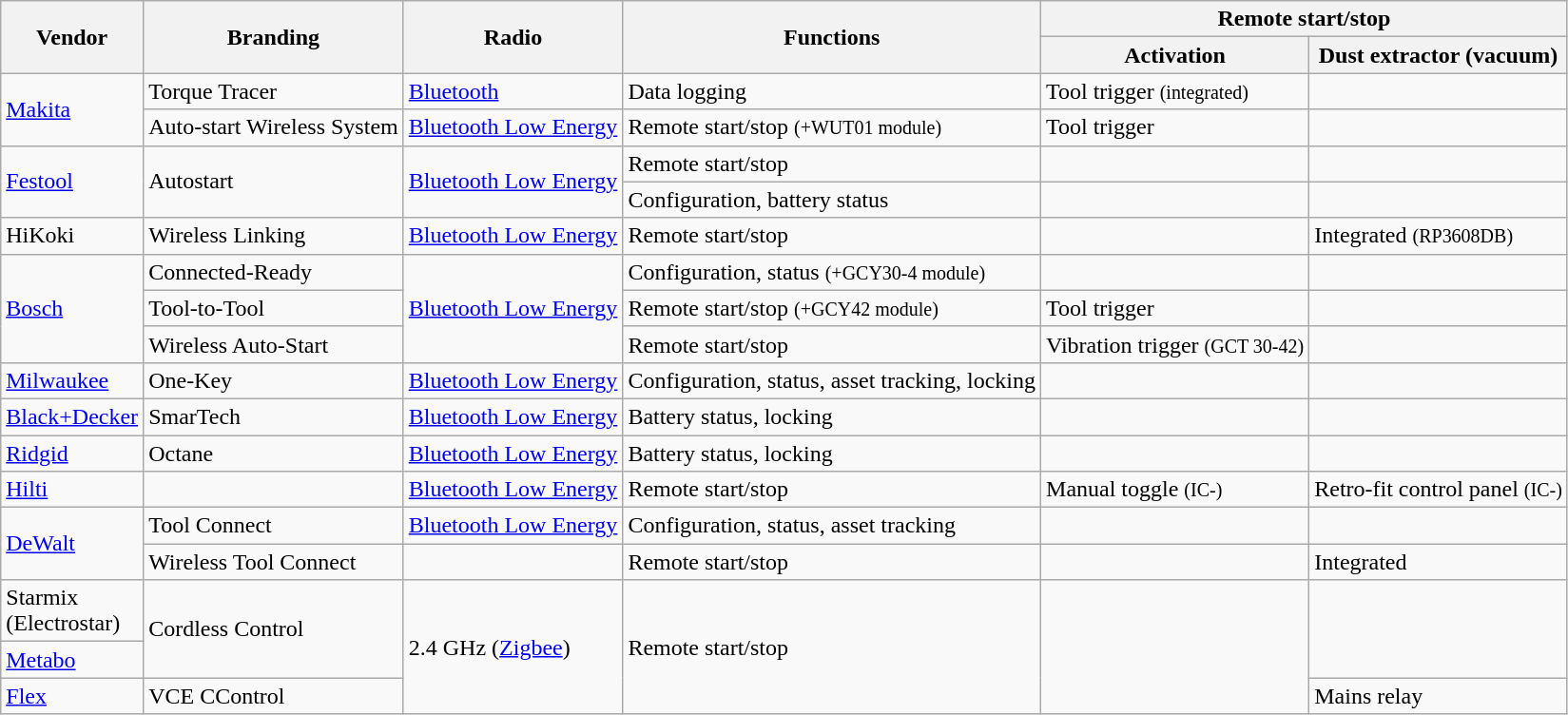<table class="wikitable sortable">
<tr>
<th rowspan="2">Vendor</th>
<th rowspan="2">Branding</th>
<th rowspan="2">Radio</th>
<th rowspan="2">Functions</th>
<th colspan="2">Remote start/stop</th>
</tr>
<tr>
<th>Activation</th>
<th>Dust extractor (vacuum)</th>
</tr>
<tr>
<td rowspan="2"><a href='#'>Makita</a></td>
<td>Torque Tracer</td>
<td><a href='#'>Bluetooth</a></td>
<td>Data logging</td>
<td>Tool trigger <small>(integrated)</small></td>
<td></td>
</tr>
<tr>
<td>Auto-start Wireless System</td>
<td><a href='#'>Bluetooth Low Energy</a></td>
<td>Remote start/stop <small>(+WUT01 module)</small></td>
<td>Tool trigger</td>
<td></td>
</tr>
<tr>
<td rowspan="2"><a href='#'>Festool</a></td>
<td rowspan="2">Autostart</td>
<td rowspan="2"><a href='#'>Bluetooth Low Energy</a></td>
<td>Remote start/stop</td>
<td></td>
<td></td>
</tr>
<tr>
<td>Configuration, battery status</td>
<td></td>
<td></td>
</tr>
<tr>
<td>HiKoki</td>
<td>Wireless Linking</td>
<td><a href='#'>Bluetooth Low Energy</a></td>
<td>Remote start/stop</td>
<td></td>
<td>Integrated <small>(RP3608DB)</small></td>
</tr>
<tr>
<td rowspan="3"><a href='#'>Bosch</a></td>
<td>Connected-Ready</td>
<td rowspan="3"><a href='#'>Bluetooth Low Energy</a></td>
<td>Configuration, status <small>(+GCY30-4 module)</small></td>
<td></td>
<td></td>
</tr>
<tr>
<td>Tool-to-Tool</td>
<td>Remote start/stop <small>(+GCY42 module)</small></td>
<td>Tool trigger</td>
</tr>
<tr>
<td>Wireless Auto-Start</td>
<td>Remote start/stop</td>
<td>Vibration trigger <small>(GCT 30-42)</small></td>
<td></td>
</tr>
<tr>
<td><a href='#'>Milwaukee</a></td>
<td>One-Key</td>
<td><a href='#'>Bluetooth Low Energy</a></td>
<td>Configuration, status, asset tracking, locking</td>
<td></td>
<td></td>
</tr>
<tr>
<td><a href='#'>Black+Decker</a></td>
<td>SmarTech</td>
<td><a href='#'>Bluetooth Low Energy</a></td>
<td>Battery status, locking</td>
<td></td>
<td></td>
</tr>
<tr>
<td><a href='#'>Ridgid</a></td>
<td>Octane</td>
<td><a href='#'>Bluetooth Low Energy</a></td>
<td>Battery status, locking</td>
<td></td>
<td></td>
</tr>
<tr>
<td><a href='#'>Hilti</a></td>
<td></td>
<td><a href='#'>Bluetooth Low Energy</a></td>
<td>Remote start/stop</td>
<td>Manual toggle <small>(IC-)</small></td>
<td>Retro-fit control panel <small>(IC-)</small></td>
</tr>
<tr>
<td rowspan="2"><a href='#'>DeWalt</a></td>
<td>Tool Connect</td>
<td><a href='#'>Bluetooth Low Energy</a></td>
<td>Configuration, status, asset tracking</td>
<td></td>
<td></td>
</tr>
<tr>
<td>Wireless Tool Connect</td>
<td></td>
<td>Remote start/stop</td>
<td></td>
<td>Integrated</td>
</tr>
<tr>
<td>Starmix<br>(Electrostar)</td>
<td rowspan="3">Cordless Control</td>
<td rowspan="4">2.4 GHz (<a href='#'>Zigbee</a>)</td>
<td rowspan="4">Remote start/stop</td>
<td rowspan="4"></td>
<td rowspan="3"></td>
</tr>
<tr>
<td><a href='#'>Metabo</a></td>
</tr>
<tr>
<td rowspan="2"><a href='#'>Flex</a></td>
</tr>
<tr>
<td>VCE CControl</td>
<td>Mains relay</td>
</tr>
</table>
